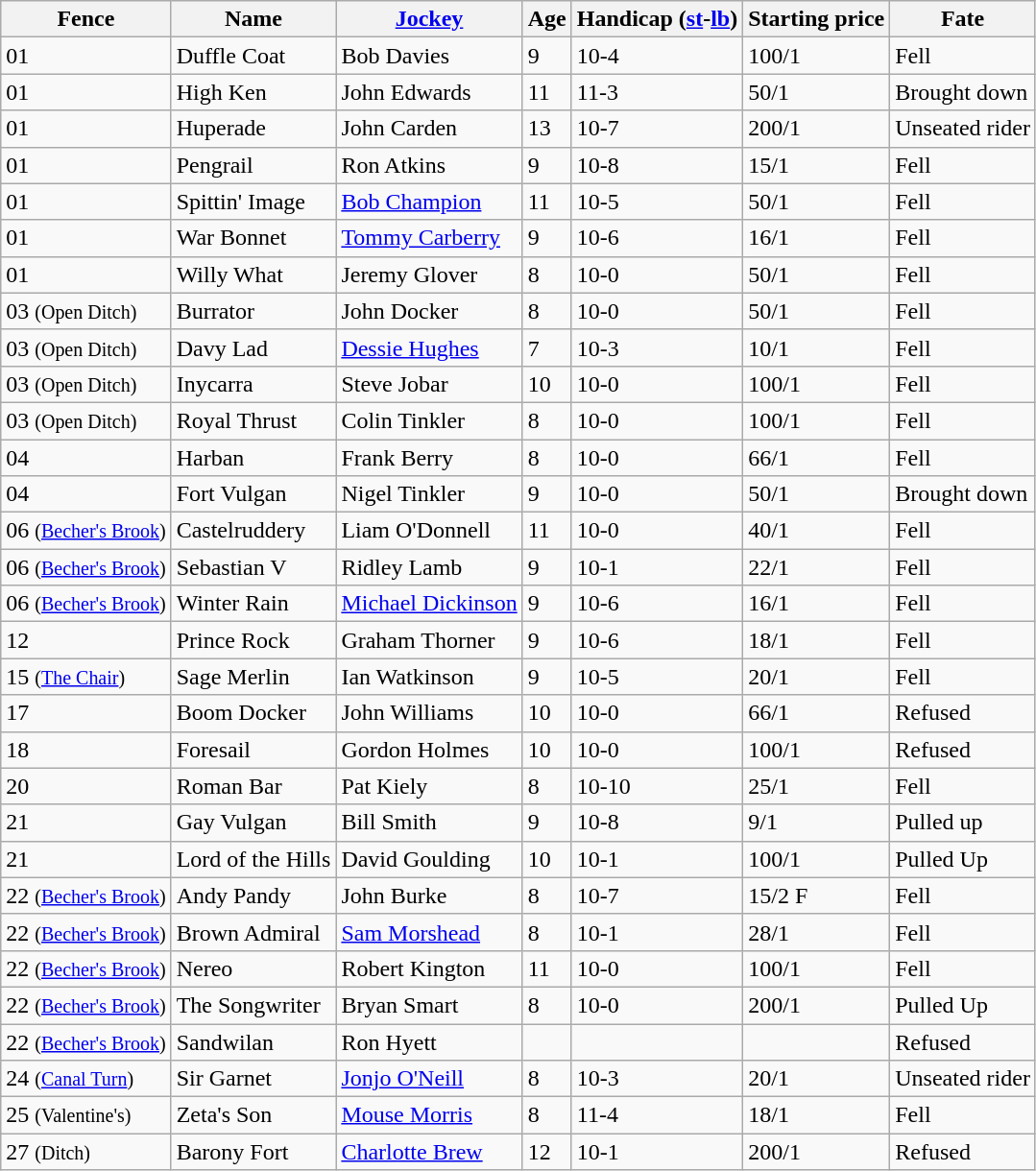<table class="wikitable sortable">
<tr>
<th>Fence</th>
<th>Name</th>
<th><a href='#'>Jockey</a></th>
<th>Age</th>
<th>Handicap (<a href='#'>st</a>-<a href='#'>lb</a>)</th>
<th>Starting price</th>
<th>Fate</th>
</tr>
<tr>
<td>01</td>
<td>Duffle Coat</td>
<td>Bob Davies</td>
<td>9</td>
<td>10-4</td>
<td>100/1</td>
<td>Fell</td>
</tr>
<tr>
<td>01</td>
<td>High Ken</td>
<td>John Edwards</td>
<td>11</td>
<td>11-3</td>
<td>50/1</td>
<td>Brought down</td>
</tr>
<tr>
<td>01</td>
<td>Huperade</td>
<td>John Carden</td>
<td>13</td>
<td>10-7</td>
<td>200/1</td>
<td>Unseated rider</td>
</tr>
<tr>
<td>01</td>
<td>Pengrail</td>
<td>Ron Atkins</td>
<td>9</td>
<td>10-8</td>
<td>15/1</td>
<td>Fell</td>
</tr>
<tr>
<td>01</td>
<td>Spittin' Image</td>
<td><a href='#'>Bob Champion</a></td>
<td>11</td>
<td>10-5</td>
<td>50/1</td>
<td>Fell</td>
</tr>
<tr>
<td>01</td>
<td>War Bonnet</td>
<td><a href='#'>Tommy Carberry</a></td>
<td>9</td>
<td>10-6</td>
<td>16/1</td>
<td>Fell</td>
</tr>
<tr>
<td>01</td>
<td>Willy What</td>
<td>Jeremy Glover</td>
<td>8</td>
<td>10-0</td>
<td>50/1</td>
<td>Fell</td>
</tr>
<tr>
<td>03 <small>(Open Ditch)</small></td>
<td>Burrator</td>
<td>John Docker</td>
<td>8</td>
<td>10-0</td>
<td>50/1</td>
<td>Fell</td>
</tr>
<tr>
<td>03 <small>(Open Ditch)</small></td>
<td>Davy Lad</td>
<td><a href='#'>Dessie Hughes</a></td>
<td>7</td>
<td>10-3</td>
<td>10/1</td>
<td>Fell</td>
</tr>
<tr>
<td>03 <small>(Open Ditch)</small></td>
<td>Inycarra</td>
<td>Steve Jobar</td>
<td>10</td>
<td>10-0</td>
<td>100/1</td>
<td>Fell</td>
</tr>
<tr>
<td>03 <small>(Open Ditch)</small></td>
<td>Royal Thrust</td>
<td>Colin Tinkler</td>
<td>8</td>
<td>10-0</td>
<td>100/1</td>
<td>Fell</td>
</tr>
<tr>
<td>04</td>
<td>Harban</td>
<td>Frank Berry</td>
<td>8</td>
<td>10-0</td>
<td>66/1</td>
<td>Fell</td>
</tr>
<tr>
<td>04</td>
<td>Fort Vulgan</td>
<td>Nigel Tinkler</td>
<td>9</td>
<td>10-0</td>
<td>50/1</td>
<td>Brought down</td>
</tr>
<tr>
<td>06 <small>(<a href='#'>Becher's Brook</a>)</small></td>
<td>Castelruddery</td>
<td>Liam O'Donnell</td>
<td>11</td>
<td>10-0</td>
<td>40/1</td>
<td>Fell</td>
</tr>
<tr>
<td>06 <small>(<a href='#'>Becher's Brook</a>)</small></td>
<td>Sebastian V</td>
<td>Ridley Lamb</td>
<td>9</td>
<td>10-1</td>
<td>22/1</td>
<td>Fell</td>
</tr>
<tr>
<td>06 <small>(<a href='#'>Becher's Brook</a>)</small></td>
<td>Winter Rain</td>
<td><a href='#'>Michael Dickinson</a></td>
<td>9</td>
<td>10-6</td>
<td>16/1</td>
<td>Fell</td>
</tr>
<tr>
<td>12</td>
<td>Prince Rock</td>
<td>Graham Thorner</td>
<td>9</td>
<td>10-6</td>
<td>18/1</td>
<td>Fell</td>
</tr>
<tr>
<td>15 <small>(<a href='#'>The Chair</a>)</small></td>
<td>Sage Merlin</td>
<td>Ian Watkinson</td>
<td>9</td>
<td>10-5</td>
<td>20/1</td>
<td>Fell</td>
</tr>
<tr>
<td>17</td>
<td>Boom Docker</td>
<td>John Williams</td>
<td>10</td>
<td>10-0</td>
<td>66/1</td>
<td>Refused</td>
</tr>
<tr>
<td>18</td>
<td>Foresail</td>
<td>Gordon Holmes</td>
<td>10</td>
<td>10-0</td>
<td>100/1</td>
<td>Refused</td>
</tr>
<tr>
<td>20</td>
<td>Roman Bar</td>
<td>Pat Kiely</td>
<td>8</td>
<td>10-10</td>
<td>25/1</td>
<td>Fell</td>
</tr>
<tr>
<td>21</td>
<td>Gay Vulgan</td>
<td>Bill Smith</td>
<td>9</td>
<td>10-8</td>
<td>9/1</td>
<td>Pulled up</td>
</tr>
<tr>
<td>21</td>
<td>Lord of the Hills</td>
<td>David Goulding</td>
<td>10</td>
<td>10-1</td>
<td>100/1</td>
<td>Pulled Up</td>
</tr>
<tr>
<td>22 <small>(<a href='#'>Becher's Brook</a>)</small></td>
<td>Andy Pandy</td>
<td>John Burke</td>
<td>8</td>
<td>10-7</td>
<td>15/2 F</td>
<td>Fell</td>
</tr>
<tr>
<td>22 <small>(<a href='#'>Becher's Brook</a>)</small></td>
<td>Brown Admiral</td>
<td><a href='#'>Sam Morshead</a></td>
<td>8</td>
<td>10-1</td>
<td>28/1</td>
<td>Fell</td>
</tr>
<tr>
<td>22 <small>(<a href='#'>Becher's Brook</a>)</small></td>
<td>Nereo</td>
<td>Robert Kington</td>
<td>11</td>
<td>10-0</td>
<td>100/1</td>
<td>Fell</td>
</tr>
<tr>
<td>22 <small>(<a href='#'>Becher's Brook</a>)</small></td>
<td>The Songwriter</td>
<td>Bryan Smart</td>
<td>8</td>
<td>10-0</td>
<td>200/1</td>
<td>Pulled Up</td>
</tr>
<tr>
<td>22 <small>(<a href='#'>Becher's Brook</a>)</small></td>
<td>Sandwilan</td>
<td>Ron Hyett</td>
<td></td>
<td></td>
<td></td>
<td>Refused</td>
</tr>
<tr>
<td>24 <small>(<a href='#'>Canal Turn</a>)</small></td>
<td>Sir Garnet</td>
<td><a href='#'>Jonjo O'Neill</a></td>
<td>8</td>
<td>10-3</td>
<td>20/1</td>
<td>Unseated rider</td>
</tr>
<tr>
<td>25 <small>(Valentine's)</small></td>
<td>Zeta's Son</td>
<td><a href='#'>Mouse Morris</a></td>
<td>8</td>
<td>11-4</td>
<td>18/1</td>
<td>Fell</td>
</tr>
<tr>
<td>27 <small>(Ditch)</small></td>
<td>Barony Fort</td>
<td><a href='#'>Charlotte Brew</a></td>
<td>12</td>
<td>10-1</td>
<td>200/1</td>
<td>Refused</td>
</tr>
</table>
